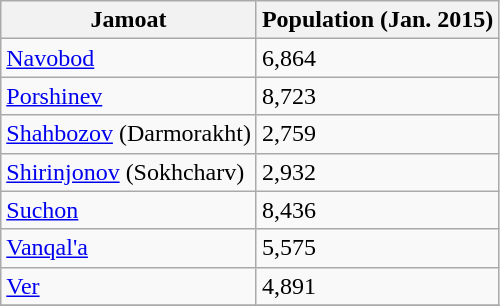<table class="wikitable sortable">
<tr>
<th>Jamoat</th>
<th>Population (Jan. 2015)</th>
</tr>
<tr>
<td><a href='#'>Navobod</a></td>
<td>6,864</td>
</tr>
<tr>
<td><a href='#'>Porshinev</a></td>
<td>8,723</td>
</tr>
<tr>
<td><a href='#'>Shahbozov</a> (Darmorakht)</td>
<td>2,759</td>
</tr>
<tr>
<td><a href='#'>Shirinjonov</a> (Sokhcharv)</td>
<td>2,932</td>
</tr>
<tr>
<td><a href='#'>Suchon</a></td>
<td>8,436</td>
</tr>
<tr>
<td><a href='#'>Vanqal'a</a></td>
<td>5,575</td>
</tr>
<tr>
<td><a href='#'>Ver</a></td>
<td>4,891</td>
</tr>
<tr>
</tr>
</table>
